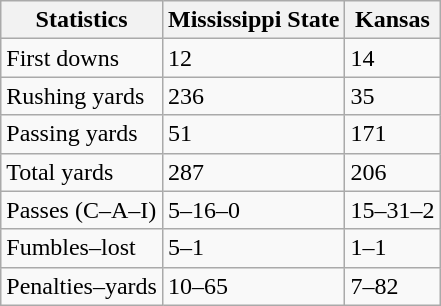<table class="wikitable">
<tr>
<th>Statistics</th>
<th>Mississippi State</th>
<th>Kansas</th>
</tr>
<tr>
<td>First downs</td>
<td>12</td>
<td>14</td>
</tr>
<tr>
<td>Rushing yards</td>
<td>236</td>
<td>35</td>
</tr>
<tr>
<td>Passing yards</td>
<td>51</td>
<td>171</td>
</tr>
<tr>
<td>Total yards</td>
<td>287</td>
<td>206</td>
</tr>
<tr>
<td>Passes (C–A–I)</td>
<td>5–16–0</td>
<td>15–31–2</td>
</tr>
<tr>
<td>Fumbles–lost</td>
<td>5–1</td>
<td>1–1</td>
</tr>
<tr>
<td>Penalties–yards</td>
<td>10–65</td>
<td>7–82</td>
</tr>
</table>
